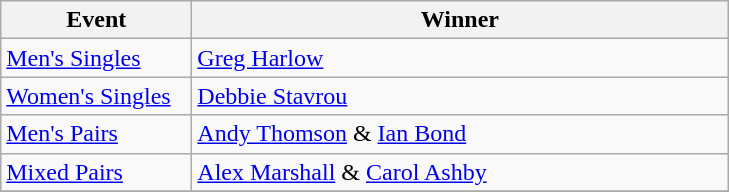<table class="wikitable" style="font-size: 100%">
<tr>
<th width=120>Event</th>
<th width=350>Winner</th>
</tr>
<tr>
<td><a href='#'>Men's Singles</a></td>
<td> <a href='#'>Greg Harlow</a></td>
</tr>
<tr>
<td><a href='#'>Women's Singles</a></td>
<td> <a href='#'>Debbie Stavrou</a></td>
</tr>
<tr>
<td><a href='#'>Men's Pairs</a></td>
<td> <a href='#'>Andy Thomson</a> &  <a href='#'>Ian Bond</a></td>
</tr>
<tr>
<td><a href='#'>Mixed Pairs</a></td>
<td> <a href='#'>Alex Marshall</a> &  <a href='#'>Carol Ashby</a></td>
</tr>
<tr>
</tr>
</table>
